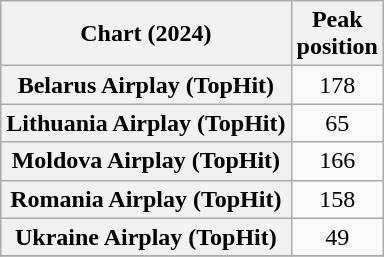<table class="wikitable sortable plainrowheaders" style="text-align:center;">
<tr>
<th scope="col">Chart (2024)</th>
<th scope="col">Peak<br>position</th>
</tr>
<tr>
<th scope="row">Belarus Airplay (TopHit)</th>
<td>178</td>
</tr>
<tr>
<th scope="row">Lithuania Airplay (TopHit)</th>
<td>65</td>
</tr>
<tr>
<th scope="row">Moldova Airplay (TopHit)</th>
<td>166</td>
</tr>
<tr>
<th scope="row">Romania Airplay (TopHit)</th>
<td>158</td>
</tr>
<tr>
<th scope="row">Ukraine Airplay (TopHit)</th>
<td>49</td>
</tr>
<tr>
</tr>
</table>
